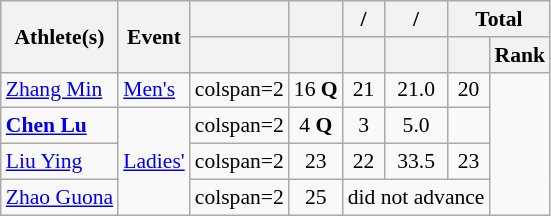<table class="wikitable" style="font-size:90%">
<tr>
<th rowspan="2">Athlete(s)</th>
<th rowspan="2">Event</th>
<th></th>
<th></th>
<th>/</th>
<th>/</th>
<th colspan="2">Total</th>
</tr>
<tr>
<th></th>
<th></th>
<th></th>
<th></th>
<th></th>
<th>Rank</th>
</tr>
<tr align="center">
<td align="left"><a href='#'>Zhang Min</a></td>
<td align="left"><a href='#'>Men's</a></td>
<td>colspan=2 </td>
<td>16 <strong>Q</strong></td>
<td>21</td>
<td>21.0</td>
<td>20</td>
</tr>
<tr align="center">
<td align="left"><strong><a href='#'>Chen Lu</a></strong></td>
<td align="left" rowspan=3><a href='#'>Ladies'</a></td>
<td>colspan=2 </td>
<td>4 <strong>Q</strong></td>
<td>3</td>
<td>5.0</td>
<td></td>
</tr>
<tr align="center">
<td align="left"><a href='#'>Liu Ying</a></td>
<td>colspan=2 </td>
<td>23</td>
<td>22</td>
<td>33.5</td>
<td>23</td>
</tr>
<tr align="center">
<td align="left"><a href='#'>Zhao Guona</a></td>
<td>colspan=2 </td>
<td>25</td>
<td colspan=3>did not advance</td>
</tr>
</table>
